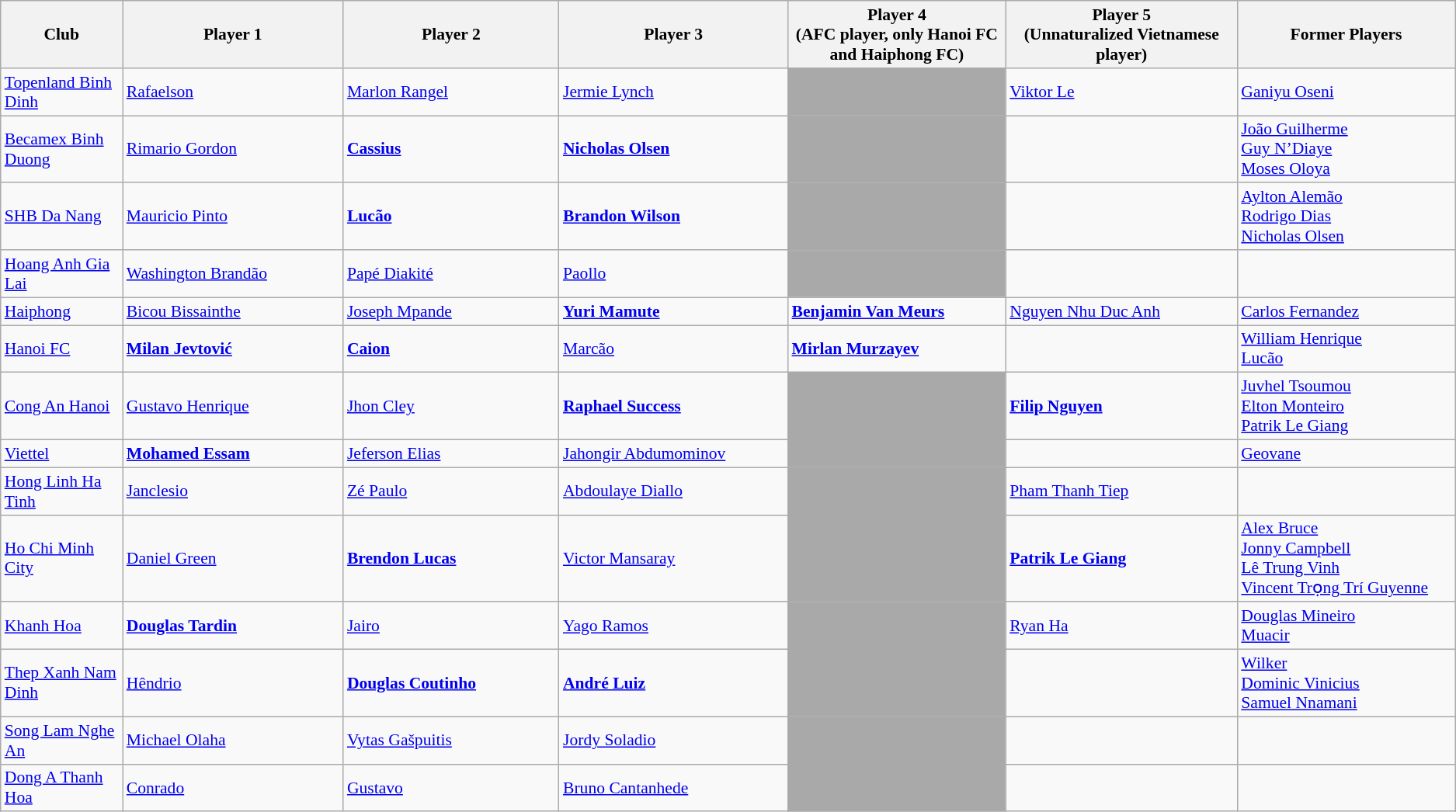<table class="wikitable sortable" style="font-size:90%;">
<tr>
<th width="120">Club</th>
<th width="250">Player 1</th>
<th width="250">Player 2</th>
<th width="250">Player 3</th>
<th width="250">Player 4<br>(AFC player, only Hanoi FC and Haiphong FC)</th>
<th width="250">Player 5<br>(Unnaturalized Vietnamese player)</th>
<th width="250">Former Players</th>
</tr>
<tr>
<td><a href='#'>Topenland Binh Dinh</a></td>
<td> <a href='#'>Rafaelson</a></td>
<td> <a href='#'>Marlon Rangel</a></td>
<td> <a href='#'>Jermie Lynch</a></td>
<td bgcolor="darkgrey"></td>
<td> <a href='#'>Viktor Le</a></td>
<td> <a href='#'>Ganiyu Oseni</a></td>
</tr>
<tr>
<td><a href='#'>Becamex Binh Duong</a></td>
<td> <a href='#'>Rimario Gordon</a></td>
<td> <strong><a href='#'>Cassius</a></strong></td>
<td> <strong><a href='#'>Nicholas Olsen</a></strong></td>
<td bgcolor="darkgrey"></td>
<td></td>
<td> <a href='#'>João Guilherme</a> <br>   <a href='#'>Guy N’Diaye</a> <br>  <a href='#'>Moses Oloya</a></td>
</tr>
<tr>
<td><a href='#'>SHB Da Nang</a></td>
<td> <a href='#'>Mauricio Pinto</a></td>
<td> <strong><a href='#'>Lucão</a></strong></td>
<td> <strong><a href='#'>Brandon Wilson</a></strong></td>
<td bgcolor="darkgrey"></td>
<td></td>
<td> <a href='#'>Aylton Alemão</a> <br>  <a href='#'>Rodrigo Dias</a> <br>   <a href='#'>Nicholas Olsen</a></td>
</tr>
<tr>
<td><a href='#'>Hoang Anh Gia Lai</a></td>
<td> <a href='#'>Washington Brandão</a></td>
<td> <a href='#'>Papé Diakité</a></td>
<td> <a href='#'>Paollo</a></td>
<td bgcolor="darkgrey"></td>
<td></td>
<td></td>
</tr>
<tr>
<td><a href='#'>Haiphong</a></td>
<td> <a href='#'>Bicou Bissainthe</a></td>
<td> <a href='#'>Joseph Mpande</a></td>
<td> <strong><a href='#'>Yuri Mamute</a></strong></td>
<td> <strong><a href='#'>Benjamin Van Meurs</a></strong></td>
<td> <a href='#'>Nguyen Nhu Duc Anh</a></td>
<td> <a href='#'>Carlos Fernandez</a></td>
</tr>
<tr>
<td><a href='#'>Hanoi FC</a></td>
<td> <strong><a href='#'>Milan Jevtović</a></strong></td>
<td> <strong><a href='#'>Caion</a></strong></td>
<td> <a href='#'>Marcão</a></td>
<td> <strong><a href='#'>Mirlan Murzayev</a></strong></td>
<td></td>
<td> <a href='#'>William Henrique</a> <br>   <a href='#'>Lucão</a></td>
</tr>
<tr>
<td><a href='#'>Cong An Hanoi</a></td>
<td> <a href='#'>Gustavo Henrique</a></td>
<td> <a href='#'>Jhon Cley</a></td>
<td> <strong><a href='#'>Raphael Success</a></strong></td>
<td bgcolor="darkgrey"></td>
<td> <strong><a href='#'>Filip Nguyen</a></strong></td>
<td> <a href='#'>Juvhel Tsoumou</a> <br> <a href='#'>Elton Monteiro</a> <br> <a href='#'>Patrik Le Giang</a></td>
</tr>
<tr>
<td><a href='#'>Viettel</a></td>
<td> <strong><a href='#'>Mohamed Essam</a></strong></td>
<td> <a href='#'>Jeferson Elias</a></td>
<td> <a href='#'>Jahongir Abdumominov</a></td>
<td bgcolor="darkgrey"></td>
<td></td>
<td> <a href='#'>Geovane</a></td>
</tr>
<tr>
<td><a href='#'>Hong Linh Ha Tinh</a></td>
<td> <a href='#'>Janclesio</a></td>
<td> <a href='#'>Zé Paulo</a></td>
<td> <a href='#'>Abdoulaye Diallo</a></td>
<td bgcolor="darkgrey"></td>
<td> <a href='#'>Pham Thanh Tiep</a></td>
<td></td>
</tr>
<tr>
<td><a href='#'>Ho Chi Minh City</a></td>
<td> <a href='#'>Daniel Green</a></td>
<td> <strong><a href='#'>Brendon Lucas</a></strong></td>
<td> <a href='#'>Victor Mansaray</a></td>
<td bgcolor="darkgrey"></td>
<td> <strong><a href='#'>Patrik Le Giang</a></strong></td>
<td> <a href='#'>Alex Bruce</a> <br>   <a href='#'>Jonny Campbell</a> <br>  <a href='#'>Lê Trung Vinh</a> <br>  <a href='#'>Vincent Trọng Trí Guyenne</a></td>
</tr>
<tr>
<td><a href='#'>Khanh Hoa</a></td>
<td> <strong><a href='#'>Douglas Tardin</a></strong></td>
<td> <a href='#'>Jairo</a></td>
<td> <a href='#'>Yago Ramos</a></td>
<td bgcolor="darkgrey"></td>
<td> <a href='#'>Ryan Ha</a></td>
<td> <a href='#'>Douglas Mineiro</a> <br>  <a href='#'>Muacir</a></td>
</tr>
<tr>
<td><a href='#'>Thep Xanh Nam Dinh</a></td>
<td> <a href='#'>Hêndrio</a></td>
<td> <strong><a href='#'>Douglas Coutinho</a></strong></td>
<td> <strong><a href='#'>André Luiz</a></strong></td>
<td bgcolor="darkgrey"></td>
<td></td>
<td> <a href='#'>Wilker</a> <br>  <a href='#'>Dominic Vinicius</a> <br>  <a href='#'>Samuel Nnamani</a></td>
</tr>
<tr>
<td><a href='#'>Song Lam Nghe An</a></td>
<td> <a href='#'>Michael Olaha</a></td>
<td> <a href='#'>Vytas Gašpuitis</a></td>
<td> <a href='#'>Jordy Soladio</a></td>
<td bgcolor="darkgrey"></td>
<td></td>
<td></td>
</tr>
<tr>
<td><a href='#'>Dong A Thanh Hoa</a></td>
<td> <a href='#'>Conrado</a></td>
<td> <a href='#'>Gustavo</a></td>
<td> <a href='#'>Bruno Cantanhede</a></td>
<td bgcolor="darkgrey"></td>
<td></td>
<td></td>
</tr>
</table>
